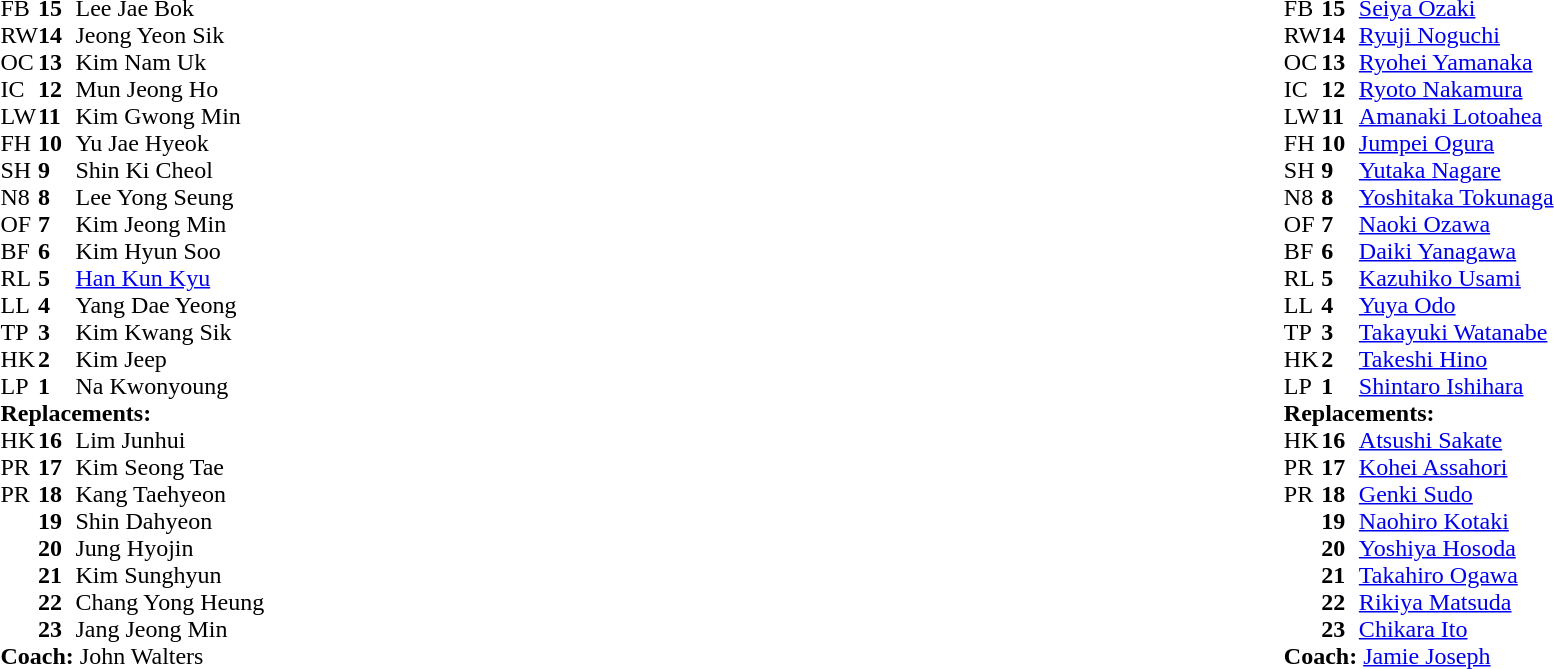<table style="width:100%">
<tr>
<td style="vertical-align:top; width:50%"><br><table cellspacing="0" cellpadding="0">
<tr>
<th width="25"></th>
<th width="25"></th>
</tr>
<tr>
<td>FB</td>
<td><strong>15</strong></td>
<td>Lee Jae Bok</td>
<td></td>
<td></td>
</tr>
<tr>
<td>RW</td>
<td><strong>14</strong></td>
<td>Jeong Yeon Sik</td>
<td></td>
</tr>
<tr>
<td>OC</td>
<td><strong>13</strong></td>
<td>Kim Nam Uk</td>
<td></td>
</tr>
<tr>
<td>IC</td>
<td><strong>12</strong></td>
<td>Mun Jeong Ho</td>
</tr>
<tr>
<td>LW</td>
<td><strong>11</strong></td>
<td>Kim Gwong Min</td>
</tr>
<tr>
<td>FH</td>
<td><strong>10</strong></td>
<td>Yu Jae Hyeok</td>
</tr>
<tr>
<td>SH</td>
<td><strong>9</strong></td>
<td>Shin Ki Cheol</td>
<td></td>
</tr>
<tr>
<td>N8</td>
<td><strong>8</strong></td>
<td>Lee Yong Seung</td>
</tr>
<tr>
<td>OF</td>
<td><strong>7</strong></td>
<td>Kim Jeong Min</td>
</tr>
<tr>
<td>BF</td>
<td><strong>6</strong></td>
<td>Kim Hyun Soo</td>
</tr>
<tr>
<td>RL</td>
<td><strong>5</strong></td>
<td><a href='#'>Han Kun Kyu</a></td>
</tr>
<tr>
<td>LL</td>
<td><strong>4</strong></td>
<td>Yang Dae Yeong</td>
<td></td>
</tr>
<tr>
<td>TP</td>
<td><strong>3</strong></td>
<td>Kim Kwang Sik</td>
<td></td>
</tr>
<tr>
<td>HK</td>
<td><strong>2</strong></td>
<td>Kim Jeep</td>
<td></td>
</tr>
<tr>
<td>LP</td>
<td><strong>1</strong></td>
<td>Na Kwonyoung</td>
<td></td>
</tr>
<tr>
<td colspan=3><strong>Replacements:</strong></td>
</tr>
<tr>
<td>HK</td>
<td><strong>16</strong></td>
<td>Lim Junhui</td>
<td></td>
</tr>
<tr>
<td>PR</td>
<td><strong>17</strong></td>
<td>Kim Seong Tae</td>
<td></td>
</tr>
<tr>
<td>PR</td>
<td><strong>18</strong></td>
<td>Kang Taehyeon</td>
<td></td>
</tr>
<tr>
<td></td>
<td><strong>19</strong></td>
<td>Shin Dahyeon</td>
<td></td>
</tr>
<tr>
<td></td>
<td><strong>20</strong></td>
<td>Jung Hyojin</td>
</tr>
<tr>
<td></td>
<td><strong>21</strong></td>
<td>Kim Sunghyun</td>
<td></td>
</tr>
<tr>
<td></td>
<td><strong>22</strong></td>
<td>Chang Yong Heung</td>
<td></td>
</tr>
<tr>
<td></td>
<td><strong>23</strong></td>
<td>Jang Jeong Min</td>
<td></td>
</tr>
<tr>
<td colspan=3><strong>Coach:</strong>  John Walters</td>
</tr>
<tr>
<td colspan="4"></td>
</tr>
</table>
</td>
<td style="vertical-align:top"></td>
<td style="vertical-align:top; width:50%"><br><table cellspacing="0" cellpadding="0" style="margin:auto">
<tr>
<th width="25"></th>
<th width="25"></th>
</tr>
<tr>
<td>FB</td>
<td><strong>15</strong></td>
<td><a href='#'>Seiya Ozaki</a></td>
</tr>
<tr>
<td>RW</td>
<td><strong>14</strong></td>
<td><a href='#'>Ryuji Noguchi</a></td>
<td></td>
</tr>
<tr>
<td>OC</td>
<td><strong>13</strong></td>
<td><a href='#'>Ryohei Yamanaka</a></td>
<td></td>
</tr>
<tr>
<td>IC</td>
<td><strong>12</strong></td>
<td><a href='#'>Ryoto Nakamura</a></td>
</tr>
<tr>
<td>LW</td>
<td><strong>11</strong></td>
<td><a href='#'>Amanaki Lotoahea</a></td>
</tr>
<tr>
<td>FH</td>
<td><strong>10</strong></td>
<td><a href='#'>Jumpei Ogura</a></td>
</tr>
<tr>
<td>SH</td>
<td><strong>9</strong></td>
<td><a href='#'>Yutaka Nagare</a></td>
</tr>
<tr>
<td>N8</td>
<td><strong>8</strong></td>
<td><a href='#'>Yoshitaka Tokunaga</a></td>
<td></td>
</tr>
<tr>
<td>OF</td>
<td><strong>7</strong></td>
<td><a href='#'>Naoki Ozawa</a></td>
</tr>
<tr>
<td>BF</td>
<td><strong>6</strong></td>
<td><a href='#'>Daiki Yanagawa</a></td>
</tr>
<tr>
<td>RL</td>
<td><strong>5</strong></td>
<td><a href='#'>Kazuhiko Usami</a></td>
</tr>
<tr>
<td>LL</td>
<td><strong>4</strong></td>
<td><a href='#'>Yuya Odo</a></td>
<td></td>
</tr>
<tr>
<td>TP</td>
<td><strong>3</strong></td>
<td><a href='#'>Takayuki Watanabe</a></td>
<td></td>
</tr>
<tr>
<td>HK</td>
<td><strong>2</strong></td>
<td><a href='#'>Takeshi Hino</a></td>
<td></td>
</tr>
<tr>
<td>LP</td>
<td><strong>1</strong></td>
<td><a href='#'>Shintaro Ishihara</a></td>
<td></td>
</tr>
<tr>
<td colspan=3><strong>Replacements:</strong></td>
</tr>
<tr>
<td>HK</td>
<td><strong>16</strong></td>
<td><a href='#'>Atsushi Sakate</a></td>
<td></td>
</tr>
<tr>
<td>PR</td>
<td><strong>17</strong></td>
<td><a href='#'>Kohei Assahori</a></td>
<td></td>
</tr>
<tr>
<td>PR</td>
<td><strong>18</strong></td>
<td><a href='#'>Genki Sudo</a></td>
<td></td>
</tr>
<tr>
<td></td>
<td><strong>19</strong></td>
<td><a href='#'>Naohiro Kotaki</a></td>
<td></td>
</tr>
<tr>
<td></td>
<td><strong>20</strong></td>
<td><a href='#'>Yoshiya Hosoda</a></td>
<td></td>
</tr>
<tr>
<td></td>
<td><strong>21</strong></td>
<td><a href='#'>Takahiro Ogawa</a></td>
<td></td>
</tr>
<tr>
<td></td>
<td><strong>22</strong></td>
<td><a href='#'>Rikiya Matsuda</a></td>
<td></td>
</tr>
<tr>
<td></td>
<td><strong>23</strong></td>
<td><a href='#'>Chikara Ito</a></td>
<td></td>
</tr>
<tr>
<td colspan=3><strong>Coach:</strong>  <a href='#'>Jamie Joseph</a></td>
</tr>
<tr>
<td colspan="4"></td>
</tr>
</table>
</td>
</tr>
</table>
